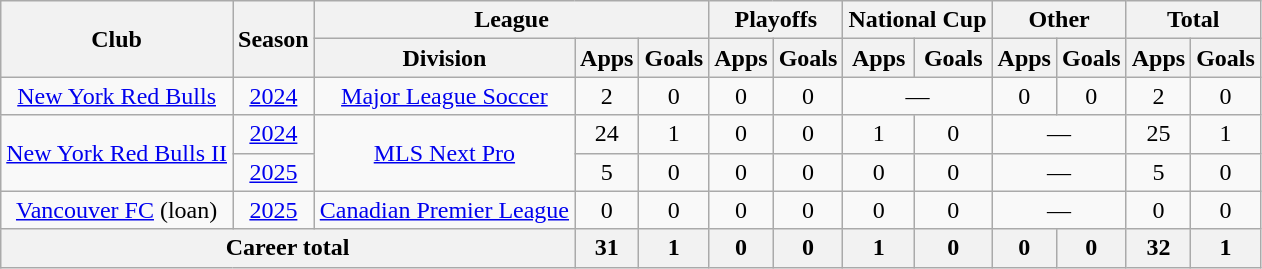<table class=wikitable style=text-align:center>
<tr>
<th rowspan=2>Club</th>
<th rowspan=2>Season</th>
<th colspan=3>League</th>
<th colspan=2>Playoffs</th>
<th colspan=2>National Cup</th>
<th colspan=2>Other</th>
<th colspan=2>Total</th>
</tr>
<tr>
<th>Division</th>
<th>Apps</th>
<th>Goals</th>
<th>Apps</th>
<th>Goals</th>
<th>Apps</th>
<th>Goals</th>
<th>Apps</th>
<th>Goals</th>
<th>Apps</th>
<th>Goals</th>
</tr>
<tr>
<td><a href='#'>New York Red Bulls</a></td>
<td><a href='#'>2024</a></td>
<td><a href='#'>Major League Soccer</a></td>
<td>2</td>
<td>0</td>
<td>0</td>
<td>0</td>
<td colspan=2>—</td>
<td>0</td>
<td>0</td>
<td>2</td>
<td>0</td>
</tr>
<tr>
<td rowspan="2"><a href='#'>New York Red Bulls II</a></td>
<td><a href='#'>2024</a></td>
<td rowspan="2"><a href='#'>MLS Next Pro</a></td>
<td>24</td>
<td>1</td>
<td>0</td>
<td>0</td>
<td>1</td>
<td>0</td>
<td colspan=2>—</td>
<td>25</td>
<td>1</td>
</tr>
<tr>
<td><a href='#'>2025</a></td>
<td>5</td>
<td>0</td>
<td>0</td>
<td>0</td>
<td>0</td>
<td>0</td>
<td colspan="2">—</td>
<td>5</td>
<td>0</td>
</tr>
<tr>
<td><a href='#'>Vancouver FC</a> (loan)</td>
<td><a href='#'>2025</a></td>
<td><a href='#'>Canadian Premier League</a></td>
<td>0</td>
<td>0</td>
<td>0</td>
<td>0</td>
<td>0</td>
<td>0</td>
<td colspan=2>—</td>
<td>0</td>
<td>0</td>
</tr>
<tr>
<th colspan="3">Career total</th>
<th>31</th>
<th>1</th>
<th>0</th>
<th>0</th>
<th>1</th>
<th>0</th>
<th>0</th>
<th>0</th>
<th>32</th>
<th>1</th>
</tr>
</table>
